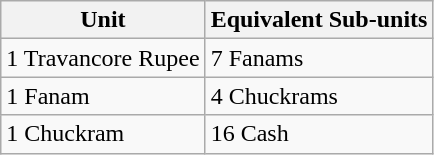<table class="wikitable">
<tr>
<th>Unit</th>
<th>Equivalent Sub-units</th>
</tr>
<tr>
<td>1 Travancore Rupee</td>
<td>7 Fanams</td>
</tr>
<tr>
<td>1 Fanam</td>
<td>4 Chuckrams</td>
</tr>
<tr>
<td>1 Chuckram</td>
<td>16 Cash</td>
</tr>
</table>
